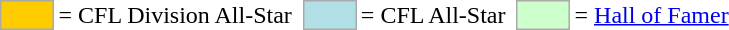<table>
<tr>
<td style="background-color:#FFCC00; border:1px solid #aaaaaa; width:2em;"></td>
<td>= CFL Division All-Star</td>
<td></td>
<td style="background-color:#B0E0E6; border:1px solid #aaaaaa; width:2em;"></td>
<td>= CFL All-Star</td>
<td></td>
<td style="background-color:#CCFFCC; border:1px solid #aaaaaa; width:2em;"></td>
<td>= <a href='#'>Hall of Famer</a></td>
</tr>
</table>
